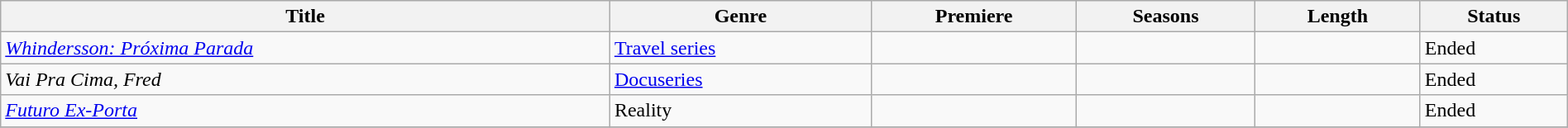<table class="wikitable sortable" style="width:100%">
<tr>
<th>Title</th>
<th>Genre</th>
<th>Premiere</th>
<th>Seasons</th>
<th>Length</th>
<th>Status</th>
</tr>
<tr>
<td><em><a href='#'>Whindersson: Próxima Parada</a></em></td>
<td><a href='#'>Travel series</a></td>
<td></td>
<td></td>
<td></td>
<td>Ended</td>
</tr>
<tr>
<td><em>Vai Pra Cima, Fred</em></td>
<td><a href='#'>Docuseries</a></td>
<td></td>
<td></td>
<td></td>
<td>Ended</td>
</tr>
<tr>
<td><em><a href='#'>Futuro Ex-Porta</a></em></td>
<td>Reality</td>
<td></td>
<td></td>
<td></td>
<td>Ended</td>
</tr>
<tr>
</tr>
</table>
